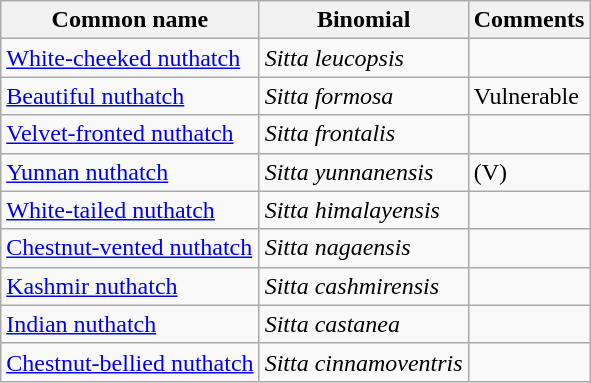<table class="wikitable">
<tr>
<th>Common name</th>
<th>Binomial</th>
<th>Comments</th>
</tr>
<tr>
<td><a href='#'>White-cheeked nuthatch</a></td>
<td><em>Sitta leucopsis</em></td>
<td></td>
</tr>
<tr>
<td><a href='#'>Beautiful nuthatch</a></td>
<td><em>Sitta formosa</em></td>
<td>Vulnerable</td>
</tr>
<tr>
<td><a href='#'>Velvet-fronted nuthatch</a></td>
<td><em>Sitta frontalis</em></td>
<td></td>
</tr>
<tr>
<td><a href='#'>Yunnan nuthatch</a></td>
<td><em>Sitta yunnanensis</em></td>
<td>(V)</td>
</tr>
<tr>
<td><a href='#'>White-tailed nuthatch</a></td>
<td><em>Sitta himalayensis</em></td>
<td></td>
</tr>
<tr>
<td><a href='#'>Chestnut-vented nuthatch</a></td>
<td><em>Sitta nagaensis</em></td>
<td></td>
</tr>
<tr>
<td><a href='#'>Kashmir nuthatch</a></td>
<td><em>Sitta cashmirensis</em></td>
<td></td>
</tr>
<tr>
<td><a href='#'>Indian nuthatch</a></td>
<td><em>Sitta castanea</em></td>
<td></td>
</tr>
<tr>
<td><a href='#'>Chestnut-bellied nuthatch</a></td>
<td><em>Sitta cinnamoventris</em></td>
<td></td>
</tr>
</table>
